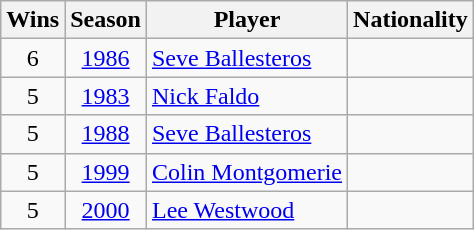<table class=wikitable>
<tr>
<th>Wins</th>
<th>Season</th>
<th>Player</th>
<th>Nationality</th>
</tr>
<tr>
<td align=center>6</td>
<td align=center><a href='#'>1986</a></td>
<td><a href='#'>Seve Ballesteros</a></td>
<td></td>
</tr>
<tr>
<td align=center>5</td>
<td align=center><a href='#'>1983</a></td>
<td><a href='#'>Nick Faldo</a></td>
<td></td>
</tr>
<tr>
<td align=center>5</td>
<td align=center><a href='#'>1988</a></td>
<td><a href='#'>Seve Ballesteros</a></td>
<td></td>
</tr>
<tr>
<td align=center>5</td>
<td align=center><a href='#'>1999</a></td>
<td><a href='#'>Colin Montgomerie</a></td>
<td></td>
</tr>
<tr>
<td align=center>5</td>
<td align=center><a href='#'>2000</a></td>
<td><a href='#'>Lee Westwood</a></td>
<td></td>
</tr>
</table>
